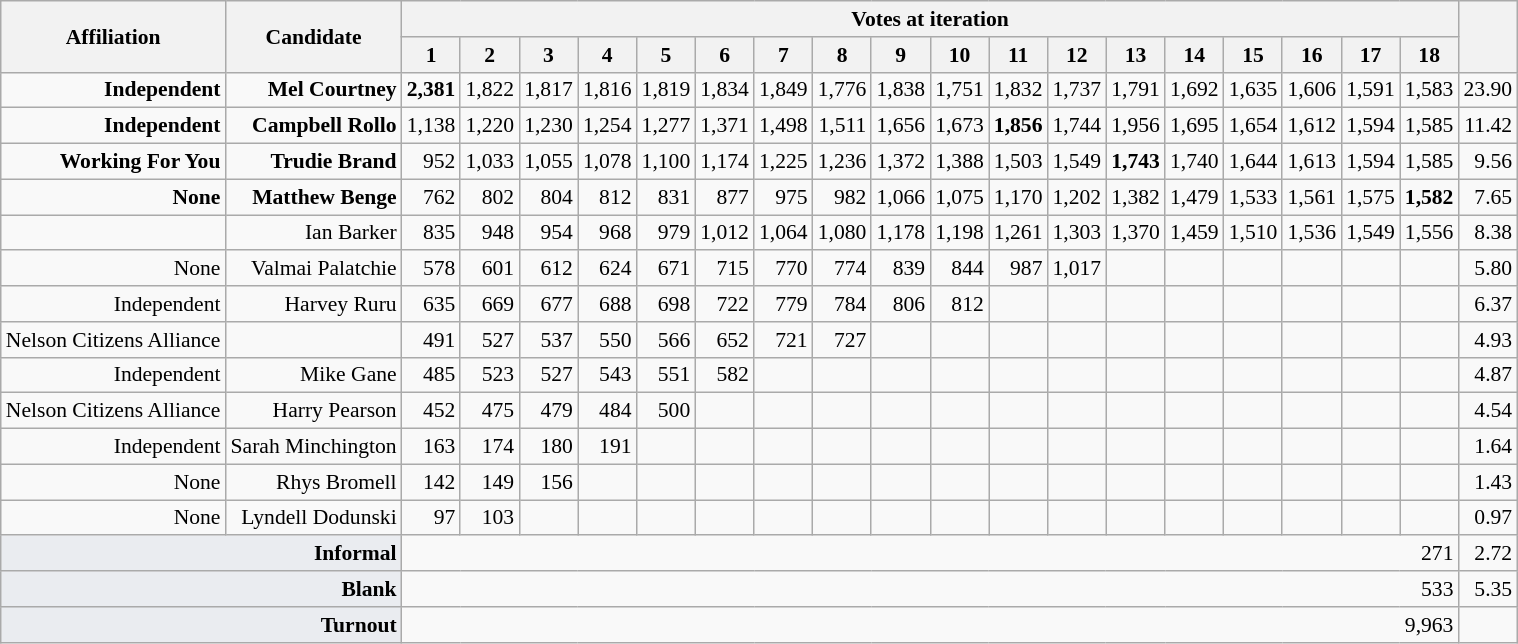<table class="wikitable col1left col2left" style="font-size:90%; text-align:right;">
<tr>
<th rowspan="2">Affiliation</th>
<th rowspan="2">Candidate</th>
<th colspan="18">Votes at iteration</th>
<th rowspan="2"></th>
</tr>
<tr>
<th>1</th>
<th>2</th>
<th>3</th>
<th>4</th>
<th>5</th>
<th>6</th>
<th>7</th>
<th>8</th>
<th>9</th>
<th>10</th>
<th>11</th>
<th>12</th>
<th>13</th>
<th>14</th>
<th>15</th>
<th>16</th>
<th>17</th>
<th>18</th>
</tr>
<tr>
<td><strong>Independent</strong></td>
<td><strong>Mel Courtney</strong></td>
<td><strong>2,381</strong></td>
<td>1,822</td>
<td>1,817</td>
<td>1,816</td>
<td>1,819</td>
<td>1,834</td>
<td>1,849</td>
<td>1,776</td>
<td>1,838</td>
<td>1,751</td>
<td>1,832</td>
<td>1,737</td>
<td>1,791</td>
<td>1,692</td>
<td>1,635</td>
<td>1,606</td>
<td>1,591</td>
<td>1,583</td>
<td>23.90</td>
</tr>
<tr>
<td><strong>Independent</strong></td>
<td><strong>Campbell Rollo</strong></td>
<td>1,138</td>
<td>1,220</td>
<td>1,230</td>
<td>1,254</td>
<td>1,277</td>
<td>1,371</td>
<td>1,498</td>
<td>1,511</td>
<td>1,656</td>
<td>1,673</td>
<td><strong>1,856</strong></td>
<td>1,744</td>
<td>1,956</td>
<td>1,695</td>
<td>1,654</td>
<td>1,612</td>
<td>1,594</td>
<td>1,585</td>
<td>11.42</td>
</tr>
<tr>
<td><strong>Working For You</strong></td>
<td><strong>Trudie Brand</strong></td>
<td>952</td>
<td>1,033</td>
<td>1,055</td>
<td>1,078</td>
<td>1,100</td>
<td>1,174</td>
<td>1,225</td>
<td>1,236</td>
<td>1,372</td>
<td>1,388</td>
<td>1,503</td>
<td>1,549</td>
<td><strong>1,743</strong></td>
<td>1,740</td>
<td>1,644</td>
<td>1,613</td>
<td>1,594</td>
<td>1,585</td>
<td>9.56</td>
</tr>
<tr>
<td><strong>None</strong></td>
<td><strong>Matthew Benge</strong></td>
<td>762</td>
<td>802</td>
<td>804</td>
<td>812</td>
<td>831</td>
<td>877</td>
<td>975</td>
<td>982</td>
<td>1,066</td>
<td>1,075</td>
<td>1,170</td>
<td>1,202</td>
<td>1,382</td>
<td>1,479</td>
<td>1,533</td>
<td>1,561</td>
<td>1,575</td>
<td><strong>1,582</strong></td>
<td>7.65</td>
</tr>
<tr>
<td></td>
<td>Ian Barker</td>
<td>835</td>
<td>948</td>
<td>954</td>
<td>968</td>
<td>979</td>
<td>1,012</td>
<td>1,064</td>
<td>1,080</td>
<td>1,178</td>
<td>1,198</td>
<td>1,261</td>
<td>1,303</td>
<td>1,370</td>
<td>1,459</td>
<td>1,510</td>
<td>1,536</td>
<td>1,549</td>
<td>1,556</td>
<td>8.38</td>
</tr>
<tr>
<td>None</td>
<td>Valmai Palatchie</td>
<td>578</td>
<td>601</td>
<td>612</td>
<td>624</td>
<td>671</td>
<td>715</td>
<td>770</td>
<td>774</td>
<td>839</td>
<td>844</td>
<td>987</td>
<td>1,017</td>
<td></td>
<td></td>
<td></td>
<td></td>
<td></td>
<td></td>
<td>5.80</td>
</tr>
<tr>
<td>Independent</td>
<td>Harvey Ruru</td>
<td>635</td>
<td>669</td>
<td>677</td>
<td>688</td>
<td>698</td>
<td>722</td>
<td>779</td>
<td>784</td>
<td>806</td>
<td>812</td>
<td></td>
<td></td>
<td></td>
<td></td>
<td></td>
<td></td>
<td></td>
<td></td>
<td>6.37</td>
</tr>
<tr>
<td>Nelson Citizens Alliance</td>
<td></td>
<td>491</td>
<td>527</td>
<td>537</td>
<td>550</td>
<td>566</td>
<td>652</td>
<td>721</td>
<td>727</td>
<td></td>
<td></td>
<td></td>
<td></td>
<td></td>
<td></td>
<td></td>
<td></td>
<td></td>
<td></td>
<td>4.93</td>
</tr>
<tr>
<td>Independent</td>
<td>Mike Gane</td>
<td>485</td>
<td>523</td>
<td>527</td>
<td>543</td>
<td>551</td>
<td>582</td>
<td></td>
<td></td>
<td></td>
<td></td>
<td></td>
<td></td>
<td></td>
<td></td>
<td></td>
<td></td>
<td></td>
<td></td>
<td>4.87</td>
</tr>
<tr>
<td>Nelson Citizens Alliance</td>
<td>Harry Pearson</td>
<td>452</td>
<td>475</td>
<td>479</td>
<td>484</td>
<td>500</td>
<td></td>
<td></td>
<td></td>
<td></td>
<td></td>
<td></td>
<td></td>
<td></td>
<td></td>
<td></td>
<td></td>
<td></td>
<td></td>
<td>4.54</td>
</tr>
<tr>
<td>Independent</td>
<td>Sarah Minchington</td>
<td>163</td>
<td>174</td>
<td>180</td>
<td>191</td>
<td></td>
<td></td>
<td></td>
<td></td>
<td></td>
<td></td>
<td></td>
<td></td>
<td></td>
<td></td>
<td></td>
<td></td>
<td></td>
<td></td>
<td>1.64</td>
</tr>
<tr>
<td>None</td>
<td>Rhys Bromell</td>
<td>142</td>
<td>149</td>
<td>156</td>
<td></td>
<td></td>
<td></td>
<td></td>
<td></td>
<td></td>
<td></td>
<td></td>
<td></td>
<td></td>
<td></td>
<td></td>
<td></td>
<td></td>
<td></td>
<td>1.43</td>
</tr>
<tr>
<td>None</td>
<td>Lyndell Dodunski</td>
<td>97</td>
<td>103</td>
<td></td>
<td></td>
<td></td>
<td></td>
<td></td>
<td></td>
<td></td>
<td></td>
<td></td>
<td></td>
<td></td>
<td></td>
<td></td>
<td></td>
<td></td>
<td></td>
<td>0.97</td>
</tr>
<tr>
<td colspan="2" style="text-align:right; background-color:#eaecf0""><strong>Informal</strong></td>
<td colspan="18" style="text-align:right">271</td>
<td>2.72</td>
</tr>
<tr>
<td colspan="2" style="text-align:right; background-color:#eaecf0""><strong>Blank</strong></td>
<td colspan="18" style="text-align:right">533</td>
<td>5.35</td>
</tr>
<tr>
<td colspan="2" style="text-align:right; background-color:#eaecf0"><strong>Turnout</strong></td>
<td colspan="18" style="text-align:right">9,963</td>
<td></td>
</tr>
</table>
